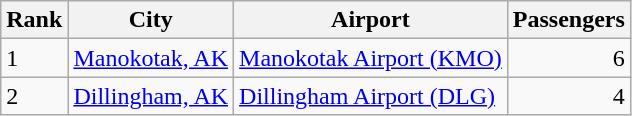<table class="wikitable">
<tr>
<th>Rank</th>
<th>City</th>
<th>Airport</th>
<th>Passengers</th>
</tr>
<tr>
<td>1</td>
<td><a href='#'>Manokotak, AK</a></td>
<td><a href='#'>Manokotak Airport (KMO)</a></td>
<td align="right">6</td>
</tr>
<tr>
<td>2</td>
<td><a href='#'>Dillingham, AK</a></td>
<td><a href='#'>Dillingham Airport (DLG)</a></td>
<td align="right">4</td>
</tr>
</table>
